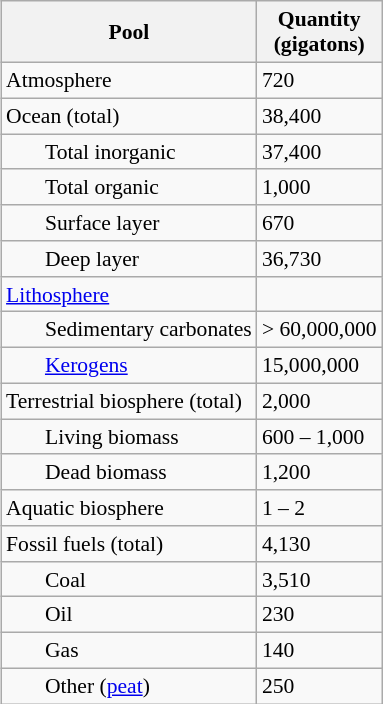<table class=wikitable align="right" style="text-align:left; font-size:0.9em">
<tr>
<th>Pool</th>
<th>Quantity<br>(gigatons)</th>
</tr>
<tr>
<td>Atmosphere</td>
<td>720</td>
</tr>
<tr>
<td>Ocean (total)</td>
<td>38,400</td>
</tr>
<tr>
<td style="padding-left: 2em">Total inorganic</td>
<td>37,400</td>
</tr>
<tr>
<td style="padding-left: 2em">Total organic</td>
<td>1,000</td>
</tr>
<tr>
<td style="padding-left: 2em">Surface layer</td>
<td>670</td>
</tr>
<tr>
<td style="padding-left: 2em">Deep layer</td>
<td>36,730</td>
</tr>
<tr>
<td><a href='#'>Lithosphere</a></td>
<td></td>
</tr>
<tr>
<td style="padding-left: 2em">Sedimentary carbonates</td>
<td>> 60,000,000</td>
</tr>
<tr>
<td style="padding-left: 2em"><a href='#'>Kerogens</a></td>
<td>15,000,000</td>
</tr>
<tr>
<td>Terrestrial biosphere (total)</td>
<td>2,000</td>
</tr>
<tr>
<td style="padding-left: 2em">Living biomass</td>
<td>600 – 1,000</td>
</tr>
<tr>
<td style="padding-left: 2em">Dead biomass</td>
<td>1,200</td>
</tr>
<tr>
<td>Aquatic biosphere</td>
<td>1 – 2</td>
</tr>
<tr>
<td>Fossil fuels (total)</td>
<td>4,130</td>
</tr>
<tr>
<td style="padding-left: 2em">Coal</td>
<td>3,510</td>
</tr>
<tr>
<td style="padding-left: 2em">Oil</td>
<td>230</td>
</tr>
<tr>
<td style="padding-left: 2em">Gas</td>
<td>140</td>
</tr>
<tr>
<td style="padding-left: 2em">Other (<a href='#'>peat</a>)</td>
<td>250</td>
</tr>
</table>
